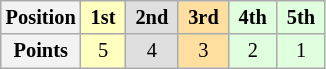<table class="wikitable" style="font-size:85%; text-align:center">
<tr>
<th>Position</th>
<td style="background:#ffffbf;"> <strong>1st</strong> </td>
<td style="background:#dfdfdf;"> <strong>2nd</strong> </td>
<td style="background:#ffdf9f;"> <strong>3rd</strong> </td>
<td style="background:#dfffdf;"> <strong>4th</strong> </td>
<td style="background:#dfffdf;"> <strong>5th</strong> </td>
</tr>
<tr>
<th>Points</th>
<td style="background:#ffffbf;">5</td>
<td style="background:#dfdfdf;">4</td>
<td style="background:#ffdf9f;">3</td>
<td style="background:#dfffdf;">2</td>
<td style="background:#dfffdf;">1</td>
</tr>
</table>
